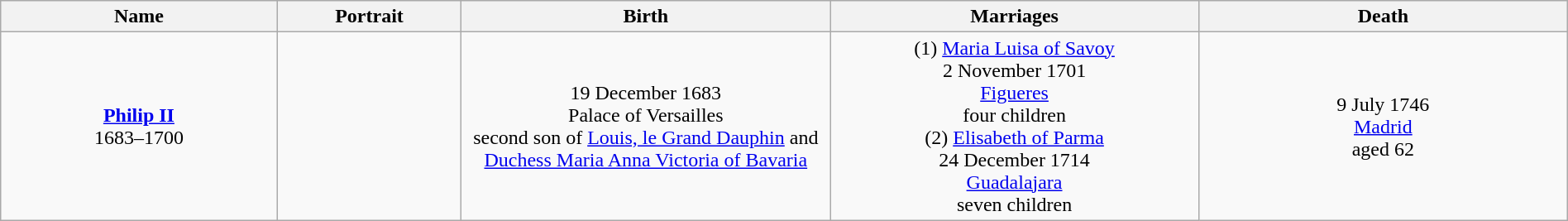<table style="text-align:center; width:100%" class="wikitable">
<tr>
<th style="width:15%;">Name</th>
<th style="width:10%;">Portrait</th>
<th style="width:20%;">Birth</th>
<th style="width:20%;">Marriages</th>
<th style="width:20%;">Death</th>
</tr>
<tr>
<td width=auto><strong><a href='#'>Philip II</a></strong><br>1683–1700</td>
<td></td>
<td>19 December 1683<br>Palace of Versailles<br>second son of <a href='#'>Louis, le Grand Dauphin</a> and <a href='#'>Duchess Maria Anna Victoria of Bavaria</a></td>
<td>(1) <a href='#'>Maria Luisa of Savoy</a><br>2 November 1701<br><a href='#'>Figueres</a><br>four children<br> (2) <a href='#'>Elisabeth of Parma</a><br>24 December 1714<br><a href='#'>Guadalajara</a><br>seven children</td>
<td>9 July 1746<br><a href='#'>Madrid</a><br>aged 62</td>
</tr>
</table>
